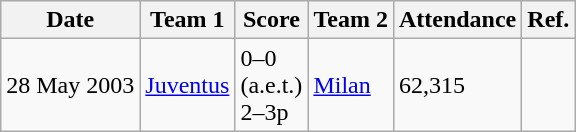<table class="wikitable">
<tr>
<th>Date</th>
<th>Team 1</th>
<th>Score</th>
<th>Team 2</th>
<th>Attendance</th>
<th>Ref.</th>
</tr>
<tr>
<td>28 May 2003</td>
<td><a href='#'>Juventus</a></td>
<td>0–0<br>(a.e.t.)<br>2–3p</td>
<td><a href='#'>Milan</a></td>
<td>62,315</td>
<td></td>
</tr>
</table>
